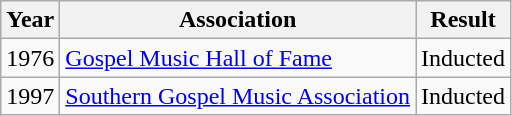<table class="wikitable">
<tr>
<th>Year</th>
<th>Association</th>
<th>Result</th>
</tr>
<tr>
<td>1976</td>
<td><a href='#'>Gospel Music Hall of Fame</a></td>
<td>Inducted</td>
</tr>
<tr>
<td>1997</td>
<td><a href='#'>Southern Gospel Music Association</a></td>
<td>Inducted</td>
</tr>
</table>
